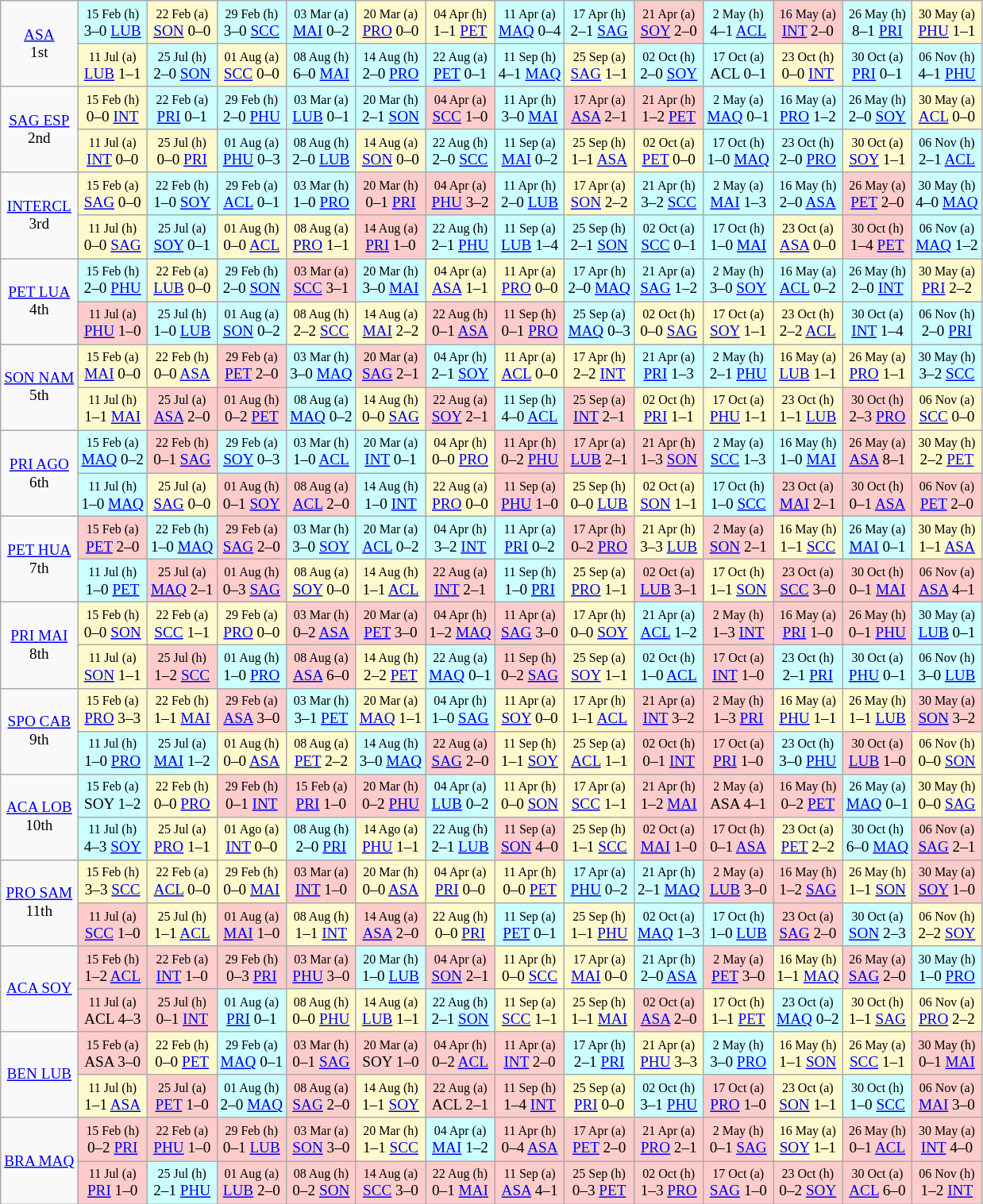<table class="wikitable mw-collapsible mw-collapsed" style="text-align:center; font-size:80%; min-width:35em">
<tr>
<td rowspan=2><a href='#'>ASA</a> <br> 1st</td>
<td style="background:#ccffff;"><small>15 Feb (h) </small><br>3–0 <a href='#'>LUB</a></td>
<td style="background:#fffacd;"><small>22 Feb (a)</small><br><a href='#'>SON</a> 0–0</td>
<td style="background:#ccffff;"><small>29 Feb (h) </small><br>3–0 <a href='#'>SCC</a></td>
<td style="background:#ccffff;"><small>03 Mar (a)</small><br><a href='#'>MAI</a> 0–2</td>
<td style="background:#fffacd;"><small>20 Mar (a)</small><br><a href='#'>PRO</a> 0–0</td>
<td style="background:#fffacd;"><small>04 Apr (h) </small><br>1–1 <a href='#'>PET</a></td>
<td style="background:#ccffff;"><small>11 Apr (a)</small><br><a href='#'>MAQ</a> 0–4</td>
<td style="background:#ccffff;"><small>17 Apr (h) </small><br>2–1 <a href='#'>SAG</a></td>
<td style="background:#ffcccc;"><small>21 Apr (a)</small><br><a href='#'>SOY</a> 2–0</td>
<td style="background:#ccffff;"><small>2 May (h) </small><br>4–1 <a href='#'>ACL</a></td>
<td style="background:#ffcccc;"><small>16 May (a)</small><br><a href='#'>INT</a> 2–0</td>
<td style="background:#ccffff;"><small>26 May (h) </small><br>8–1 <a href='#'>PRI</a></td>
<td style="background:#fffacd;"><small>30 May (a)</small><br><a href='#'>PHU</a> 1–1</td>
</tr>
<tr>
<td style="background:#fffacd;"><small>11 Jul (a)</small><br><a href='#'>LUB</a> 1–1</td>
<td style="background:#ccffff;"><small>25 Jul (h) </small><br>2–0 <a href='#'>SON</a></td>
<td style="background:#fffacd;"><small>01 Aug (a)</small><br><a href='#'>SCC</a> 0–0</td>
<td style="background:#ccffff;"><small>08 Aug (h) </small><br>6–0 <a href='#'>MAI</a></td>
<td style="background:#ccffff;"><small>14 Aug (h) </small><br>2–0 <a href='#'>PRO</a></td>
<td style="background:#ccffff;"><small>22 Aug (a)</small><br><a href='#'>PET</a> 0–1</td>
<td style="background:#ccffff;"><small>11 Sep (h) </small><br>4–1 <a href='#'>MAQ</a></td>
<td style="background:#fffacd;"><small>25 Sep (a)</small><br><a href='#'>SAG</a> 1–1</td>
<td style="background:#ccffff;"><small>02 Oct (h) </small><br>2–0 <a href='#'>SOY</a></td>
<td style="background:#ccffff;"><small>17 Oct (a)</small><br>ACL 0–1</td>
<td style="background:#fffacd;"><small>23 Oct (h) </small><br>0–0 <a href='#'>INT</a></td>
<td style="background:#ccffff;"><small>30 Oct (a)</small><br><a href='#'>PRI</a> 0–1</td>
<td style="background:#ccffff;"><small>06 Nov (h) </small><br>4–1 <a href='#'>PHU</a></td>
</tr>
<tr>
<td rowspan=2><a href='#'>SAG ESP</a> <br> 2nd</td>
<td style="background:#fffacd;"><small>15 Feb (h) </small><br>0–0 <a href='#'>INT</a></td>
<td style="background:#ccffff;"><small>22 Feb (a)</small><br><a href='#'>PRI</a> 0–1</td>
<td style="background:#ccffff;"><small>29 Feb (h) </small><br>2–0 <a href='#'>PHU</a></td>
<td style="background:#ccffff;"><small>03 Mar (a)</small><br><a href='#'>LUB</a> 0–1</td>
<td style="background:#ccffff;"><small>20 Mar (h) </small><br>2–1 <a href='#'>SON</a></td>
<td style="background:#ffcccc;"><small>04 Apr (a)</small><br><a href='#'>SCC</a> 1–0</td>
<td style="background:#ccffff;"><small>11 Apr (h) </small><br>3–0 <a href='#'>MAI</a></td>
<td style="background:#ffcccc;"><small>17 Apr (a)</small><br><a href='#'>ASA</a> 2–1</td>
<td style="background:#ffcccc;"><small>21 Apr (h) </small><br>1–2 <a href='#'>PET</a></td>
<td style="background:#ccffff;"><small>2 May (a)</small><br><a href='#'>MAQ</a> 0–1</td>
<td style="background:#ccffff;"><small>16 May (a)</small><br><a href='#'>PRO</a> 1–2</td>
<td style="background:#ccffff;"><small>26 May (h) </small><br>2–0 <a href='#'>SOY</a></td>
<td style="background:#fffacd;"><small>30 May (a)</small><br><a href='#'>ACL</a> 0–0</td>
</tr>
<tr>
<td style="background:#fffacd;"><small>11 Jul (a)</small><br><a href='#'>INT</a> 0–0</td>
<td style="background:#fffacd;"><small>25 Jul (h) </small><br>0–0 <a href='#'>PRI</a></td>
<td style="background:#ccffff;"><small>01 Aug (a)</small><br><a href='#'>PHU</a> 0–3</td>
<td style="background:#ccffff;"><small>08 Aug (h) </small><br>2–0 <a href='#'>LUB</a></td>
<td style="background:#fffacd;"><small>14 Aug (a)</small><br><a href='#'>SON</a> 0–0</td>
<td style="background:#ccffff;"><small>22 Aug (h) </small><br>2–0 <a href='#'>SCC</a></td>
<td style="background:#ccffff;"><small>11 Sep (a)</small><br><a href='#'>MAI</a> 0–2</td>
<td style="background:#fffacd;"><small>25 Sep (h) </small><br>1–1 <a href='#'>ASA</a></td>
<td style="background:#fffacd;"><small>02 Oct (a)</small><br><a href='#'>PET</a> 0–0</td>
<td style="background:#ccffff;"><small>17 Oct (h) </small><br>1–0 <a href='#'>MAQ</a></td>
<td style="background:#ccffff;"><small>23 Oct (h) </small><br>2–0 <a href='#'>PRO</a></td>
<td style="background:#fffacd;"><small>30 Oct (a)</small><br><a href='#'>SOY</a> 1–1</td>
<td style="background:#ccffff;"><small>06 Nov (h) </small><br>2–1 <a href='#'>ACL</a></td>
</tr>
<tr>
<td rowspan=2><a href='#'>INTERCL</a> <br> 3rd</td>
<td style="background:#fffacd;"><small>15 Feb (a)</small><br><a href='#'>SAG</a> 0–0</td>
<td style="background:#ccffff;"><small>22 Feb (h) </small><br>1–0 <a href='#'>SOY</a></td>
<td style="background:#ccffff;"><small>29 Feb (a)</small><br><a href='#'>ACL</a> 0–1</td>
<td style="background:#ccffff;"><small>03 Mar (h) </small><br>1–0 <a href='#'>PRO</a></td>
<td style="background:#ffcccc;"><small>20 Mar (h) </small><br>0–1 <a href='#'>PRI</a></td>
<td style="background:#ffcccc;"><small>04 Apr (a)</small><br><a href='#'>PHU</a> 3–2</td>
<td style="background:#ccffff;"><small>11 Apr (h) </small><br>2–0 <a href='#'>LUB</a></td>
<td style="background:#fffacd;"><small>17 Apr (a)</small><br><a href='#'>SON</a> 2–2</td>
<td style="background:#ccffff;"><small>21 Apr (h) </small><br>3–2 <a href='#'>SCC</a></td>
<td style="background:#ccffff;"><small>2 May (a)</small><br><a href='#'>MAI</a> 1–3</td>
<td style="background:#ccffff;"><small>16 May (h) </small><br>2–0 <a href='#'>ASA</a></td>
<td style="background:#ffcccc;"><small>26 May (a)</small><br><a href='#'>PET</a> 2–0</td>
<td style="background:#ccffff;"><small>30 May (h) </small><br>4–0 <a href='#'>MAQ</a></td>
</tr>
<tr>
<td style="background:#fffacd;"><small>11 Jul (h) </small><br>0–0 <a href='#'>SAG</a></td>
<td style="background:#ccffff;"><small>25 Jul (a)</small><br><a href='#'>SOY</a> 0–1</td>
<td style="background:#fffacd;"><small>01 Aug (h) </small><br>0–0 <a href='#'>ACL</a></td>
<td style="background:#fffacd;"><small>08 Aug (a)</small><br><a href='#'>PRO</a> 1–1</td>
<td style="background:#ffcccc;"><small>14 Aug (a)</small><br><a href='#'>PRI</a> 1–0</td>
<td style="background:#ccffff;"><small>22 Aug (h) </small><br>2–1 <a href='#'>PHU</a></td>
<td style="background:#ccffff;"><small>11 Sep (a)</small><br><a href='#'>LUB</a> 1–4</td>
<td style="background:#ccffff;"><small>25 Sep (h) </small><br>2–1 <a href='#'>SON</a></td>
<td style="background:#ccffff;"><small>02 Oct (a)</small><br><a href='#'>SCC</a> 0–1</td>
<td style="background:#ccffff;"><small>17 Oct (h) </small><br>1–0 <a href='#'>MAI</a></td>
<td style="background:#fffacd;"><small>23 Oct (a)</small><br><a href='#'>ASA</a> 0–0</td>
<td style="background:#ffcccc;"><small>30 Oct (h) </small><br>1–4 <a href='#'>PET</a></td>
<td style="background:#ccffff;"><small>06 Nov (a)</small><br><a href='#'>MAQ</a> 1–2</td>
</tr>
<tr>
<td rowspan=2><a href='#'>PET LUA</a> <br> 4th</td>
<td style="background:#ccffff;"><small>15 Feb (h) </small><br>2–0 <a href='#'>PHU</a></td>
<td style="background:#fffacd;"><small>22 Feb (a)</small><br><a href='#'>LUB</a> 0–0</td>
<td style="background:#ccffff;"><small>29 Feb (h) </small><br>2–0 <a href='#'>SON</a></td>
<td style="background:#ffcccc;"><small>03 Mar (a)</small><br><a href='#'>SCC</a> 3–1</td>
<td style="background:#ccffff;"><small>20 Mar (h) </small><br>3–0 <a href='#'>MAI</a></td>
<td style="background:#fffacd;"><small>04 Apr (a)</small><br><a href='#'>ASA</a> 1–1</td>
<td style="background:#fffacd;"><small>11 Apr (a)</small><br><a href='#'>PRO</a> 0–0</td>
<td style="background:#ccffff;"><small>17 Apr (h) </small><br>2–0 <a href='#'>MAQ</a></td>
<td style="background:#ccffff;"><small>21 Apr (a)</small><br><a href='#'>SAG</a> 1–2</td>
<td style="background:#ccffff;"><small>2 May (h) </small><br>3–0 <a href='#'>SOY</a></td>
<td style="background:#ccffff;"><small>16 May (a)</small><br><a href='#'>ACL</a> 0–2</td>
<td style="background:#ccffff;"><small>26 May (h) </small><br>2–0 <a href='#'>INT</a></td>
<td style="background:#fffacd;"><small>30 May (a)</small><br><a href='#'>PRI</a> 2–2</td>
</tr>
<tr>
<td style="background:#ffcccc;"><small>11 Jul (a)</small><br><a href='#'>PHU</a> 1–0</td>
<td style="background:#ccffff;"><small>25 Jul (h) </small><br>1–0 <a href='#'>LUB</a></td>
<td style="background:#ccffff;"><small>01 Aug (a)</small><br><a href='#'>SON</a> 0–2</td>
<td style="background:#fffacd;"><small>08 Aug (h) </small><br>2–2 <a href='#'>SCC</a></td>
<td style="background:#fffacd;"><small>14 Aug (a)</small><br><a href='#'>MAI</a> 2–2</td>
<td style="background:#ffcccc;"><small>22 Aug (h) </small><br>0–1 <a href='#'>ASA</a></td>
<td style="background:#ffcccc;"><small>11 Sep (h) </small><br>0–1 <a href='#'>PRO</a></td>
<td style="background:#ccffff;"><small>25 Sep (a)</small><br><a href='#'>MAQ</a> 0–3</td>
<td style="background:#fffacd;"><small>02 Oct (h) </small><br>0–0 <a href='#'>SAG</a></td>
<td style="background:#fffacd;"><small>17 Oct (a)</small><br><a href='#'>SOY</a> 1–1</td>
<td style="background:#fffacd;"><small>23 Oct (h) </small><br>2–2 <a href='#'>ACL</a></td>
<td style="background:#ccffff;"><small>30 Oct (a)</small><br><a href='#'>INT</a> 1–4</td>
<td style="background:#ccffff;"><small>06 Nov (h) </small><br>2–0 <a href='#'>PRI</a></td>
</tr>
<tr>
<td rowspan=2><a href='#'>SON NAM</a> <br> 5th</td>
<td style="background:#fffacd;"><small>15 Feb (a)</small><br><a href='#'>MAI</a> 0–0</td>
<td style="background:#fffacd;"><small>22 Feb (h) </small><br>0–0 <a href='#'>ASA</a></td>
<td style="background:#ffcccc;"><small>29 Feb (a)</small><br><a href='#'>PET</a> 2–0</td>
<td style="background:#ccffff;"><small>03 Mar (h) </small><br>3–0 <a href='#'>MAQ</a></td>
<td style="background:#ffcccc;"><small>20 Mar (a)</small><br><a href='#'>SAG</a> 2–1</td>
<td style="background:#ccffff;"><small>04 Apr (h) </small><br>2–1 <a href='#'>SOY</a></td>
<td style="background:#fffacd;"><small>11 Apr (a)</small><br><a href='#'>ACL</a> 0–0</td>
<td style="background:#fffacd;"><small>17 Apr (h) </small><br>2–2 <a href='#'>INT</a></td>
<td style="background:#ccffff;"><small>21 Apr (a)</small><br><a href='#'>PRI</a> 1–3</td>
<td style="background:#ccffff;"><small>2 May (h) </small><br>2–1 <a href='#'>PHU</a></td>
<td style="background:#fffacd;"><small>16 May (a)</small><br><a href='#'>LUB</a> 1–1</td>
<td style="background:#fffacd;"><small>26 May (a)</small><br><a href='#'>PRO</a> 1–1</td>
<td style="background:#ccffff;"><small>30 May (h) </small><br>3–2 <a href='#'>SCC</a></td>
</tr>
<tr>
<td style="background:#fffacd;"><small>11 Jul (h) </small><br>1–1 <a href='#'>MAI</a></td>
<td style="background:#ffcccc;"><small>25 Jul (a)</small><br><a href='#'>ASA</a> 2–0</td>
<td style="background:#ffcccc;"><small>01 Aug (h) </small><br>0–2 <a href='#'>PET</a></td>
<td style="background:#ccffff;"><small>08 Aug (a)</small><br><a href='#'>MAQ</a> 0–2</td>
<td style="background:#fffacd;"><small>14 Aug (h) </small><br>0–0 <a href='#'>SAG</a></td>
<td style="background:#ffcccc;"><small>22 Aug (a)</small><br><a href='#'>SOY</a> 2–1</td>
<td style="background:#ccffff;"><small>11 Sep (h) </small><br>4–0 <a href='#'>ACL</a></td>
<td style="background:#ffcccc;"><small>25 Sep (a)</small><br><a href='#'>INT</a> 2–1</td>
<td style="background:#fffacd;"><small>02 Oct (h)</small><br><a href='#'>PRI</a> 1–1</td>
<td style="background:#fffacd;"><small>17 Oct (a)</small><br><a href='#'>PHU</a> 1–1</td>
<td style="background:#fffacd;"><small>23 Oct (h) </small><br>1–1 <a href='#'>LUB</a></td>
<td style="background:#ffcccc;"><small>30 Oct (h) </small><br>2–3 <a href='#'>PRO</a></td>
<td style="background:#fffacd;"><small>06 Nov (a)</small><br><a href='#'>SCC</a> 0–0</td>
</tr>
<tr>
<td rowspan=2><a href='#'>PRI AGO</a> <br> 6th</td>
<td style="background:#ccffff;"><small>15 Feb (a)</small><br><a href='#'>MAQ</a> 0–2</td>
<td style="background:#ffcccc;"><small>22 Feb (h) </small><br>0–1 <a href='#'>SAG</a></td>
<td style="background:#ccffff;"><small>29 Feb (a)</small><br><a href='#'>SOY</a> 0–3</td>
<td style="background:#ccffff;"><small>03 Mar (h) </small><br>1–0 <a href='#'>ACL</a></td>
<td style="background:#ccffff;"><small>20 Mar (a)</small><br><a href='#'>INT</a> 0–1</td>
<td style="background:#fffacd;"><small>04 Apr (h) </small><br>0–0 <a href='#'>PRO</a></td>
<td style="background:#ffcccc;"><small>11 Apr (h) </small><br>0–2 <a href='#'>PHU</a></td>
<td style="background:#ffcccc;"><small>17 Apr (a)</small><br><a href='#'>LUB</a> 2–1</td>
<td style="background:#ffcccc;"><small>21 Apr (h) </small><br>1–3 <a href='#'>SON</a></td>
<td style="background:#ccffff;"><small>2 May (a)</small><br><a href='#'>SCC</a> 1–3</td>
<td style="background:#ccffff;"><small>16 May (h) </small><br>1–0 <a href='#'>MAI</a></td>
<td style="background:#ffcccc;"><small>26 May (a)</small><br><a href='#'>ASA</a> 8–1</td>
<td style="background:#fffacd;"><small>30 May (h) </small><br>2–2 <a href='#'>PET</a></td>
</tr>
<tr>
<td style="background:#ccffff;"><small>11 Jul (h) </small><br>1–0 <a href='#'>MAQ</a></td>
<td style="background:#fffacd;"><small>25 Jul (a)</small><br><a href='#'>SAG</a> 0–0</td>
<td style="background:#ffcccc;"><small>01 Aug (h) </small><br>0–1 <a href='#'>SOY</a></td>
<td style="background:#ffcccc;"><small>08 Aug (a)</small><br><a href='#'>ACL</a> 2–0</td>
<td style="background:#ccffff;"><small>14 Aug (h) </small><br>1–0 <a href='#'>INT</a></td>
<td style="background:#fffacd;"><small>22 Aug (a)</small><br><a href='#'>PRO</a> 0–0</td>
<td style="background:#ffcccc;"><small>11 Sep (a)</small><br><a href='#'>PHU</a> 1–0</td>
<td style="background:#fffacd;"><small>25 Sep (h) </small><br>0–0 <a href='#'>LUB</a></td>
<td style="background:#fffacd;"><small>02 Oct (a)</small><br><a href='#'>SON</a> 1–1</td>
<td style="background:#ccffff;"><small>17 Oct (h) </small><br>1–0 <a href='#'>SCC</a></td>
<td style="background:#ffcccc;"><small>23 Oct (a)</small><br><a href='#'>MAI</a> 2–1</td>
<td style="background:#ffcccc;"><small>30 Oct (h) </small><br>0–1 <a href='#'>ASA</a></td>
<td style="background:#ffcccc;"><small>06 Nov (a)</small><br><a href='#'>PET</a> 2–0</td>
</tr>
<tr>
<td rowspan=2><a href='#'>PET HUA</a> <br> 7th</td>
<td style="background:#ffcccc;"><small>15 Feb (a)</small><br><a href='#'>PET</a> 2–0</td>
<td style="background:#ccffff;"><small>22 Feb (h) </small><br>1–0 <a href='#'>MAQ</a></td>
<td style="background:#ffcccc;"><small>29 Feb (a)</small><br><a href='#'>SAG</a> 2–0</td>
<td style="background:#ccffff;"><small>03 Mar (h) </small><br>3–0 <a href='#'>SOY</a></td>
<td style="background:#ccffff;"><small>20 Mar (a)</small><br><a href='#'>ACL</a> 0–2</td>
<td style="background:#ccffff;"><small>04 Apr (h) </small><br>3–2 <a href='#'>INT</a></td>
<td style="background:#ccffff;"><small>11 Apr (a)</small><br><a href='#'>PRI</a> 0–2</td>
<td style="background:#ffcccc;"><small>17 Apr (h) </small><br>0–2 <a href='#'>PRO</a></td>
<td style="background:#fffacd;"><small>21 Apr (h) </small><br>3–3 <a href='#'>LUB</a></td>
<td style="background:#ffcccc;"><small>2 May (a)</small><br><a href='#'>SON</a> 2–1</td>
<td style="background:#fffacd;"><small>16 May (h) </small><br>1–1 <a href='#'>SCC</a></td>
<td style="background:#ccffff;"><small>26 May (a)</small><br><a href='#'>MAI</a> 0–1</td>
<td style="background:#fffacd;"><small>30 May (h) </small><br>1–1 <a href='#'>ASA</a></td>
</tr>
<tr>
<td style="background:#ccffff;"><small>11 Jul (h) </small><br>1–0 <a href='#'>PET</a></td>
<td style="background:#ffcccc;"><small>25 Jul (a)</small><br><a href='#'>MAQ</a> 2–1</td>
<td style="background:#ffcccc;"><small>01 Aug (h) </small><br>0–3 <a href='#'>SAG</a></td>
<td style="background:#fffacd;"><small>08 Aug (a)</small><br><a href='#'>SOY</a> 0–0</td>
<td style="background:#fffacd;"><small>14 Aug (h) </small><br>1–1 <a href='#'>ACL</a></td>
<td style="background:#ffcccc;"><small>22 Aug (a)</small><br><a href='#'>INT</a> 2–1</td>
<td style="background:#ccffff;"><small>11 Sep (h) </small><br>1–0 <a href='#'>PRI</a></td>
<td style="background:#fffacd;"><small>25 Sep (a)</small><br><a href='#'>PRO</a> 1–1</td>
<td style="background:#ffcccc;"><small>02 Oct (a)</small><br><a href='#'>LUB</a> 3–1</td>
<td style="background:#fffacd;"><small>17 Oct (h) </small><br>1–1 <a href='#'>SON</a></td>
<td style="background:#ffcccc;"><small>23 Oct (a)</small><br><a href='#'>SCC</a> 3–0</td>
<td style="background:#ffcccc;"><small>30 Oct (h) </small><br>0–1 <a href='#'>MAI</a></td>
<td style="background:#ffcccc;"><small>06 Nov (a)</small><br><a href='#'>ASA</a> 4–1</td>
</tr>
<tr>
<td rowspan=2><a href='#'>PRI MAI</a> <br> 8th</td>
<td style="background:#fffacd;"><small>15 Feb (h) </small><br>0–0 <a href='#'>SON</a></td>
<td style="background:#fffacd;"><small>22 Feb (a)</small><br><a href='#'>SCC</a> 1–1</td>
<td style="background:#fffacd;"><small>29 Feb (a)</small><br><a href='#'>PRO</a> 0–0</td>
<td style="background:#ffcccc;"><small>03 Mar (h) </small><br>0–2 <a href='#'>ASA</a></td>
<td style="background:#ffcccc;"><small>20 Mar (a)</small><br><a href='#'>PET</a> 3–0</td>
<td style="background:#ffcccc;"><small>04 Apr (h) </small><br>1–2 <a href='#'>MAQ</a></td>
<td style="background:#ffcccc;"><small>11 Apr (a)</small><br><a href='#'>SAG</a> 3–0</td>
<td style="background:#fffacd;"><small>17 Apr (h) </small><br>0–0 <a href='#'>SOY</a></td>
<td style="background:#ccffff;"><small>21 Apr (a)</small><br><a href='#'>ACL</a> 1–2</td>
<td style="background:#ffcccc;"><small>2 May (h) </small><br>1–3 <a href='#'>INT</a></td>
<td style="background:#ffcccc;"><small>16 May (a)</small><br><a href='#'>PRI</a> 1–0</td>
<td style="background:#ffcccc;"><small>26 May (h) </small><br>0–1 <a href='#'>PHU</a></td>
<td style="background:#ccffff;"><small>30 May (a)</small><br><a href='#'>LUB</a> 0–1</td>
</tr>
<tr>
<td style="background:#fffacd;"><small>11 Jul (a)</small><br><a href='#'>SON</a> 1–1</td>
<td style="background:#ffcccc;"><small>25 Jul (h) </small><br>1–2 <a href='#'>SCC</a></td>
<td style="background:#ccffff;"><small>01 Aug (h) </small><br>1–0 <a href='#'>PRO</a></td>
<td style="background:#ffcccc;"><small>08 Aug (a)</small><br><a href='#'>ASA</a> 6–0</td>
<td style="background:#fffacd;"><small>14 Aug (h) </small><br>2–2 <a href='#'>PET</a></td>
<td style="background:#ccffff;"><small>22 Aug (a)</small><br><a href='#'>MAQ</a> 0–1</td>
<td style="background:#ffcccc;"><small>11 Sep (h) </small><br>0–2 <a href='#'>SAG</a></td>
<td style="background:#fffacd;"><small>25 Sep (a)</small><br><a href='#'>SOY</a> 1–1</td>
<td style="background:#ccffff;"><small>02 Oct (h) </small><br>1–0 <a href='#'>ACL</a></td>
<td style="background:#ffcccc;"><small>17 Oct (a)</small><br><a href='#'>INT</a> 1–0</td>
<td style="background:#ccffff;"><small>23 Oct (h) </small><br>2–1 <a href='#'>PRI</a></td>
<td style="background:#ccffff;"><small>30 Oct (a)</small><br><a href='#'>PHU</a> 0–1</td>
<td style="background:#ccffff;"><small>06 Nov (h) </small><br>3–0 <a href='#'>LUB</a></td>
</tr>
<tr>
<td rowspan=2><a href='#'>SPO CAB</a> <br> 9th</td>
<td style="background:#fffacd;"><small>15 Feb (a)</small><br><a href='#'>PRO</a> 3–3</td>
<td style="background:#fffacd;"><small>22 Feb (h) </small><br>1–1 <a href='#'>MAI</a></td>
<td style="background:#ffcccc;"><small>29 Feb (a)</small><br><a href='#'>ASA</a> 3–0</td>
<td style="background:#ccffff;"><small>03 Mar (h) </small><br>3–1 <a href='#'>PET</a></td>
<td style="background:#fffacd;"><small>20 Mar (a)</small><br><a href='#'>MAQ</a> 1–1</td>
<td style="background:#ccffff;"><small>04 Apr (h) </small><br>1–0 <a href='#'>SAG</a></td>
<td style="background:#fffacd;"><small>11 Apr (a)</small><br><a href='#'>SOY</a> 0–0</td>
<td style="background:#fffacd;"><small>17 Apr (h) </small><br>1–1 <a href='#'>ACL</a></td>
<td style="background:#ffcccc;"><small>21 Apr (a)</small><br><a href='#'>INT</a> 3–2</td>
<td style="background:#ffcccc;"><small>2 May (h) </small><br>1–3 <a href='#'>PRI</a></td>
<td style="background:#fffacd;"><small>16 May (a)</small><br><a href='#'>PHU</a> 1–1</td>
<td style="background:#fffacd;"><small>26 May (h) </small><br>1–1 <a href='#'>LUB</a></td>
<td style="background:#ffcccc;"><small>30 May (a)</small><br><a href='#'>SON</a> 3–2</td>
</tr>
<tr>
<td style="background:#ccffff;"><small>11 Jul (h) </small><br>1–0 <a href='#'>PRO</a></td>
<td style="background:#ccffff;"><small>25 Jul (a)</small><br><a href='#'>MAI</a> 1–2</td>
<td style="background:#fffacd;"><small>01 Aug (h) </small><br>0–0 <a href='#'>ASA</a></td>
<td style="background:#fffacd;"><small>08 Aug (a)</small><br><a href='#'>PET</a> 2–2</td>
<td style="background:#ccffff;"><small>14 Aug (h) </small><br>3–0 <a href='#'>MAQ</a></td>
<td style="background:#ffcccc;"><small>22 Aug (a)</small><br><a href='#'>SAG</a> 2–0</td>
<td style="background:#fffacd;"><small>11 Sep (h) </small><br>1–1 <a href='#'>SOY</a></td>
<td style="background:#fffacd;"><small>25 Sep (a)</small><br><a href='#'>ACL</a> 1–1</td>
<td style="background:#ffcccc;"><small>02 Oct (h) </small><br>0–1 <a href='#'>INT</a></td>
<td style="background:#ffcccc;"><small>17 Oct (a)</small><br><a href='#'>PRI</a> 1–0</td>
<td style="background:#ccffff;"><small>23 Oct (h) </small><br>3–0 <a href='#'>PHU</a></td>
<td style="background:#ffcccc;"><small>30 Oct (a)</small><br><a href='#'>LUB</a> 1–0</td>
<td style="background:#fffacd;"><small>06 Nov (h) </small><br>0–0 <a href='#'>SON</a></td>
</tr>
<tr>
<td rowspan=2><a href='#'>ACA LOB</a> <br> 10th</td>
<td style="background:#ccffff;"><small>15 Feb (a)</small><br>SOY 1–2</td>
<td style="background:#fffacd;"><small>22 Feb (h)</small><br>0–0 <a href='#'>PRO</a></td>
<td style="background:#ffcccc;"><small>29 Feb (h)</small><br>0–1 <a href='#'>INT</a></td>
<td style="background:#ffcccc;"><small>15 Feb (a)</small><br><a href='#'>PRI</a> 1–0</td>
<td style="background:#ffcccc;"><small>20 Mar (h)</small><br>0–2 <a href='#'>PHU</a></td>
<td style="background:#ccffff;"><small>04 Apr (a)</small><br><a href='#'>LUB</a> 0–2</td>
<td style="background:#fffacd;"><small>11 Apr (h)</small><br>0–0 <a href='#'>SON</a></td>
<td style="background:#fffacd;"><small>17 Apr (a)</small><br><a href='#'>SCC</a> 1–1</td>
<td style="background:#ffcccc;"><small>21 Apr (h)</small><br>1–2 <a href='#'>MAI</a></td>
<td style="background:#ffcccc;"><small>2 May (a)</small><br>ASA 4–1</td>
<td style="background:#ffcccc;"><small>16 May (h)</small><br>0–2 <a href='#'>PET</a></td>
<td style="background:#ccffff;"><small>26 May (a)</small><br><a href='#'>MAQ</a> 0–1</td>
<td style="background:#fffacd;"><small>30 May (h)</small><br>0–0 <a href='#'>SAG</a></td>
</tr>
<tr>
<td style="background:#ccffff;"><small>11 Jul (h)</small><br>4–3 <a href='#'>SOY</a></td>
<td style="background:#fffacd;"><small>25 Jul (a)</small><br><a href='#'>PRO</a> 1–1</td>
<td style="background:#fffacd;"><small>01 Ago (a)</small><br><a href='#'>INT</a> 0–0</td>
<td style="background:#ccffff;"><small>08 Aug (h)</small><br>2–0 <a href='#'>PRI</a></td>
<td style="background:#fffacd;"><small>14 Ago (a)</small><br><a href='#'>PHU</a> 1–1</td>
<td style="background:#ccffff;"><small>22 Aug (h)</small><br>2–1 <a href='#'>LUB</a></td>
<td style="background:#ffcccc;"><small>11 Sep (a)</small><br><a href='#'>SON</a> 4–0</td>
<td style="background:#fffacd;"><small>25 Sep (h)</small><br>1–1 <a href='#'>SCC</a></td>
<td style="background:#ffcccc;"><small>02 Oct (a)</small><br><a href='#'>MAI</a> 1–0</td>
<td style="background:#ffcccc;"><small>17 Oct (h)</small><br>0–1 <a href='#'>ASA</a></td>
<td style="background:#fffacd;"><small>23 Oct (a)</small><br><a href='#'>PET</a> 2–2</td>
<td style="background:#ccffff;"><small>30 Oct (h)</small><br>6–0 <a href='#'>MAQ</a></td>
<td style="background:#ffcccc;"><small>06 Nov (a)</small><br><a href='#'>SAG</a> 2–1</td>
</tr>
<tr>
<td rowspan=2><a href='#'>PRO SAM</a> <br> 11th</td>
<td style="background:#fffacd;"><small>15 Feb (h) </small><br>3–3 <a href='#'>SCC</a></td>
<td style="background:#fffacd;"><small>22 Feb (a)</small><br><a href='#'>ACL</a> 0–0</td>
<td style="background:#fffacd;"><small>29 Feb (h) </small><br>0–0 <a href='#'>MAI</a></td>
<td style="background:#ffcccc;"><small>03 Mar (a)</small><br><a href='#'>INT</a> 1–0</td>
<td style="background:#fffacd;"><small>20 Mar (h) </small><br>0–0 <a href='#'>ASA</a></td>
<td style="background:#fffacd;"><small>04 Apr (a)</small><br><a href='#'>PRI</a> 0–0</td>
<td style="background:#fffacd;"><small>11 Apr (h) </small><br>0–0 <a href='#'>PET</a></td>
<td style="background:#ccffff;"><small>17 Apr (a)</small><br><a href='#'>PHU</a> 0–2</td>
<td style="background:#ccffff;"><small>21 Apr (h) </small><br>2–1 <a href='#'>MAQ</a></td>
<td style="background:#ffcccc;"><small>2 May (a)</small><br><a href='#'>LUB</a> 3–0</td>
<td style="background:#ffcccc;"><small>16 May (h) </small><br>1–2 <a href='#'>SAG</a></td>
<td style="background:#fffacd;"><small>26 May (h) </small><br>1–1 <a href='#'>SON</a></td>
<td style="background:#ffcccc;"><small>30 May (a)</small><br><a href='#'>SOY</a> 1–0</td>
</tr>
<tr>
<td style="background:#ffcccc;"><small>11 Jul (a)</small><br><a href='#'>SCC</a> 1–0</td>
<td style="background:#fffacd;"><small>25 Jul (h) </small><br>1–1 <a href='#'>ACL</a></td>
<td style="background:#ffcccc;"><small>01 Aug (a)</small><br><a href='#'>MAI</a> 1–0</td>
<td style="background:#fffacd;"><small>08 Aug (h) </small><br>1–1 <a href='#'>INT</a></td>
<td style="background:#ffcccc;"><small>14 Aug (a)</small><br><a href='#'>ASA</a> 2–0</td>
<td style="background:#fffacd;"><small>22 Aug (h) </small><br>0–0 <a href='#'>PRI</a></td>
<td style="background:#ccffff;"><small>11 Sep (a)</small><br><a href='#'>PET</a> 0–1</td>
<td style="background:#fffacd;"><small>25 Sep (h) </small><br>1–1 <a href='#'>PHU</a></td>
<td style="background:#ccffff;"><small>02 Oct (a)</small><br><a href='#'>MAQ</a> 1–3</td>
<td style="background:#ccffff;"><small>17 Oct (h) </small><br>1–0 <a href='#'>LUB</a></td>
<td style="background:#ffcccc;"><small>23 Oct (a)</small><br><a href='#'>SAG</a> 2–0</td>
<td style="background:#ccffff;"><small>30 Oct (a)</small><br><a href='#'>SON</a> 2–3</td>
<td style="background:#fffacd;"><small>06 Nov (h) </small><br>2–2 <a href='#'>SOY</a></td>
</tr>
<tr>
<td rowspan=2><a href='#'>ACA SOY</a> <br> </td>
<td style="background:#ffcccc;"><small>15 Feb (h) </small><br>1–2 <a href='#'>ACL</a></td>
<td style="background:#ffcccc;"><small>22 Feb (a)</small><br><a href='#'>INT</a> 1–0</td>
<td style="background:#ffcccc;"><small>29 Feb (h) </small><br>0–3 <a href='#'>PRI</a></td>
<td style="background:#ffcccc;"><small>03 Mar (a)</small><br><a href='#'>PHU</a> 3–0</td>
<td style="background:#ccffff;"><small>20 Mar (h) </small><br>1–0 <a href='#'>LUB</a></td>
<td style="background:#ffcccc;"><small>04 Apr (a)</small><br><a href='#'>SON</a> 2–1</td>
<td style="background:#fffacd;"><small>11 Apr (h) </small><br>0–0 <a href='#'>SCC</a></td>
<td style="background:#fffacd;"><small>17 Apr (a)</small><br><a href='#'>MAI</a> 0–0</td>
<td style="background:#ccffff;"><small>21 Apr (h) </small><br>2–0 <a href='#'>ASA</a></td>
<td style="background:#ffcccc;"><small>2 May (a)</small><br><a href='#'>PET</a> 3–0</td>
<td style="background:#fffacd;"><small>16 May (h) </small><br>1–1 <a href='#'>MAQ</a></td>
<td style="background:#ffcccc;"><small>26 May (a)</small><br><a href='#'>SAG</a> 2–0</td>
<td style="background:#ccffff;"><small>30 May (h) </small><br>1–0 <a href='#'>PRO</a></td>
</tr>
<tr>
<td style="background:#ffcccc;"><small>11 Jul (a)</small><br>ACL 4–3</td>
<td style="background:#ffcccc;"><small>25 Jul (h) </small><br>0–1 <a href='#'>INT</a></td>
<td style="background:#ccffff;"><small>01 Aug (a)</small><br><a href='#'>PRI</a> 0–1</td>
<td style="background:#fffacd;"><small>08 Aug (h) </small><br>0–0 <a href='#'>PHU</a></td>
<td style="background:#fffacd;"><small>14 Aug (a)</small><br><a href='#'>LUB</a> 1–1</td>
<td style="background:#ccffff;"><small>22 Aug (h) </small><br>2–1 <a href='#'>SON</a></td>
<td style="background:#fffacd;"><small>11 Sep (a)</small><br><a href='#'>SCC</a> 1–1</td>
<td style="background:#fffacd;"><small>25 Sep (h) </small><br>1–1 <a href='#'>MAI</a></td>
<td style="background:#ffcccc;"><small>02 Oct (a)</small><br><a href='#'>ASA</a> 2–0</td>
<td style="background:#fffacd;"><small>17 Oct (h) </small><br>1–1 <a href='#'>PET</a></td>
<td style="background:#ccffff;"><small>23 Oct (a)</small><br><a href='#'>MAQ</a> 0–2</td>
<td style="background:#fffacd;"><small>30 Oct (h) </small><br>1–1 <a href='#'>SAG</a></td>
<td style="background:#fffacd;"><small>06 Nov (a)</small><br><a href='#'>PRO</a> 2–2</td>
</tr>
<tr>
<td rowspan=2><a href='#'>BEN LUB</a> <br> </td>
<td style="background:#ffcccc;"><small>15 Feb (a)</small><br>ASA 3–0</td>
<td style="background:#fffacd;"><small>22 Feb (h) </small><br>0–0 <a href='#'>PET</a></td>
<td style="background:#ccffff;"><small>29 Feb (a)</small><br><a href='#'>MAQ</a> 0–1</td>
<td style="background:#ffcccc;"><small>03 Mar (h) </small><br>0–1 <a href='#'>SAG</a></td>
<td style="background:#ffcccc;"><small>20 Mar (a)</small><br>SOY 1–0</td>
<td style="background:#ffcccc;"><small>04 Apr (h) </small><br>0–2 <a href='#'>ACL</a></td>
<td style="background:#ffcccc;"><small>11 Apr (a)</small><br><a href='#'>INT</a> 2–0</td>
<td style="background:#ccffff;"><small>17 Apr (h) </small><br>2–1 <a href='#'>PRI</a></td>
<td style="background:#fffacd;"><small>21 Apr (a)</small><br><a href='#'>PHU</a> 3–3</td>
<td style="background:#ccffff;"><small>2 May (h) </small><br>3–0 <a href='#'>PRO</a></td>
<td style="background:#fffacd;"><small>16 May (h) </small><br>1–1 <a href='#'>SON</a></td>
<td style="background:#fffacd;"><small>26 May (a)</small><br><a href='#'>SCC</a> 1–1</td>
<td style="background:#ffcccc;"><small>30 May (h) </small><br>0–1 <a href='#'>MAI</a></td>
</tr>
<tr>
<td style="background:#fffacd;"><small>11 Jul (h) </small><br>1–1 <a href='#'>ASA</a></td>
<td style="background:#ffcccc;"><small>25 Jul (a)</small><br><a href='#'>PET</a> 1–0</td>
<td style="background:#ccffff;"><small>01 Aug (h) </small><br>2–0 <a href='#'>MAQ</a></td>
<td style="background:#ffcccc;"><small>08 Aug (a)</small><br><a href='#'>SAG</a> 2–0</td>
<td style="background:#fffacd;"><small>14 Aug (h) </small><br>1–1 <a href='#'>SOY</a></td>
<td style="background:#ffcccc;"><small>22 Aug (a)</small><br>ACL 2–1</td>
<td style="background:#ffcccc;"><small>11 Sep (h) </small><br>1–4 <a href='#'>INT</a></td>
<td style="background:#fffacd;"><small>25 Sep (a)</small><br><a href='#'>PRI</a> 0–0</td>
<td style="background:#ccffff;"><small>02 Oct (h) </small><br>3–1 <a href='#'>PHU</a></td>
<td style="background:#ffcccc;"><small>17 Oct (a)</small><br><a href='#'>PRO</a> 1–0</td>
<td style="background:#fffacd;"><small>23 Oct (a)</small><br><a href='#'>SON</a> 1–1</td>
<td style="background:#ccffff;"><small>30 Oct (h) </small><br>1–0 <a href='#'>SCC</a></td>
<td style="background:#ffcccc;"><small>06 Nov (a)</small><br><a href='#'>MAI</a> 3–0</td>
</tr>
<tr>
<td rowspan=2><a href='#'>BRA MAQ</a> <br> </td>
<td style="background:#ffcccc;"><small>15 Feb (h) </small><br>0–2 <a href='#'>PRI</a></td>
<td style="background:#ffcccc;"><small>22 Feb (a)</small><br><a href='#'>PHU</a> 1–0</td>
<td style="background:#ffcccc;"><small>29 Feb (h) </small><br>0–1 <a href='#'>LUB</a></td>
<td style="background:#ffcccc;"><small>03 Mar (a)</small><br><a href='#'>SON</a> 3–0</td>
<td style="background:#fffacd;"><small>20 Mar (h) </small><br>1–1 <a href='#'>SCC</a></td>
<td style="background:#ccffff;"><small>04 Apr (a)</small><br><a href='#'>MAI</a> 1–2</td>
<td style="background:#ffcccc;"><small>11 Apr (h) </small><br>0–4 <a href='#'>ASA</a></td>
<td style="background:#ffcccc;"><small>17 Apr (a)</small><br><a href='#'>PET</a> 2–0</td>
<td style="background:#ffcccc;"><small>21 Apr (a)</small><br><a href='#'>PRO</a> 2–1</td>
<td style="background:#ffcccc;"><small>2 May (h) </small><br>0–1 <a href='#'>SAG</a></td>
<td style="background:#fffacd;"><small>16 May (a)</small><br><a href='#'>SOY</a> 1–1</td>
<td style="background:#ffcccc;"><small>26 May (h) </small><br>0–1 <a href='#'>ACL</a></td>
<td style="background:#ffcccc;"><small>30 May (a)</small><br><a href='#'>INT</a> 4–0</td>
</tr>
<tr>
<td style="background:#ffcccc;"><small>11 Jul (a)</small><br><a href='#'>PRI</a> 1–0</td>
<td style="background:#ccffff;"><small>25 Jul (h) </small><br>2–1 <a href='#'>PHU</a></td>
<td style="background:#ffcccc;"><small>01 Aug  (a)</small><br><a href='#'>LUB</a> 2–0</td>
<td style="background:#ffcccc;"><small>08 Aug (h) </small><br>0–2 <a href='#'>SON</a></td>
<td style="background:#ffcccc;"><small>14 Aug (a)</small><br><a href='#'>SCC</a> 3–0</td>
<td style="background:#ffcccc;"><small>22 Aug (h) </small><br>0–1 <a href='#'>MAI</a></td>
<td style="background:#ffcccc;"><small>11 Sep (a)</small><br><a href='#'>ASA</a> 4–1</td>
<td style="background:#ffcccc;"><small>25 Sep (h) </small><br>0–3 <a href='#'>PET</a></td>
<td style="background:#ffcccc;"><small>02 Oct (h) </small><br>1–3 <a href='#'>PRO</a></td>
<td style="background:#ffcccc;"><small>17 Oct (a)</small><br><a href='#'>SAG</a> 1–0</td>
<td style="background:#ffcccc;"><small>23 Oct (h) </small><br>0–2 <a href='#'>SOY</a></td>
<td style="background:#ffcccc;"><small>30 Oct (a)</small><br><a href='#'>ACL</a> 6–0</td>
<td style="background:#ffcccc;"><small>06 Nov (h) </small><br>1–2 <a href='#'>INT</a></td>
</tr>
</table>
